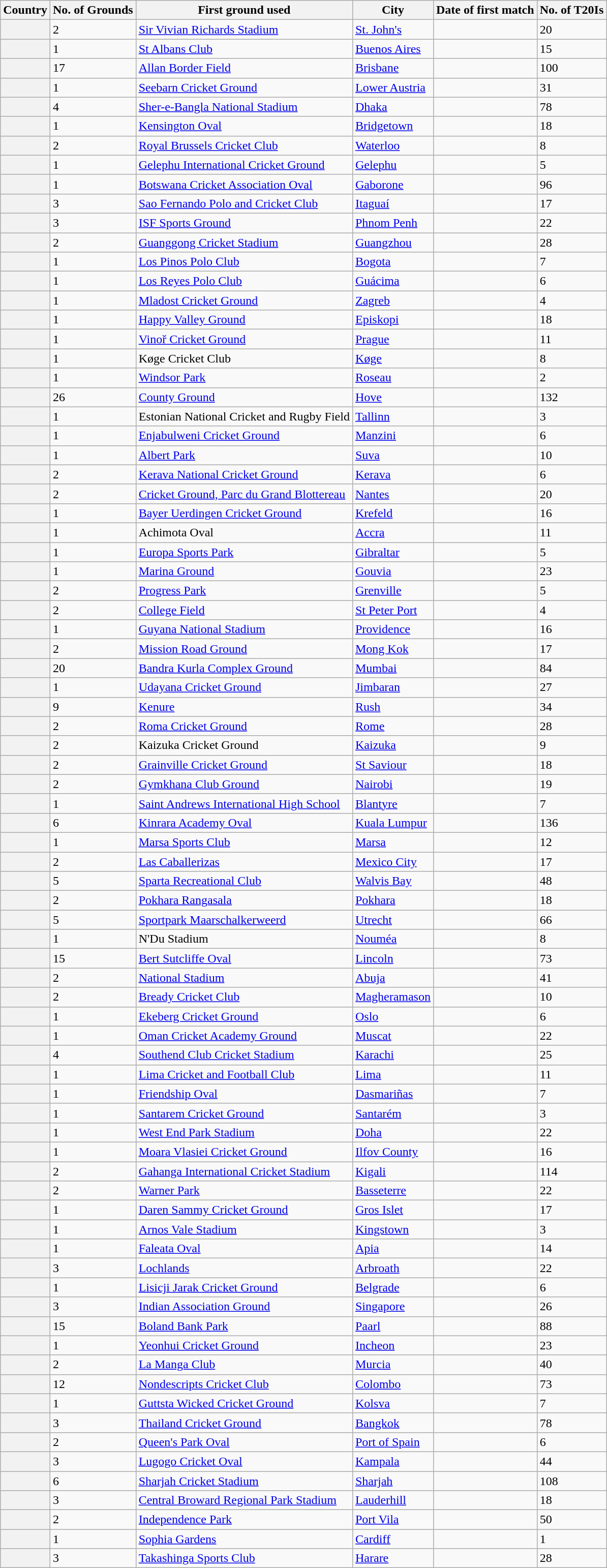<table class="wikitable sortable defaultcenter col1left col3left col4left">
<tr>
<th>Country</th>
<th>No. of Grounds</th>
<th>First ground used</th>
<th>City</th>
<th>Date of first match</th>
<th>No. of T20Is</th>
</tr>
<tr>
<th></th>
<td>2</td>
<td><a href='#'>Sir Vivian Richards Stadium</a></td>
<td><a href='#'>St. John's</a></td>
<td></td>
<td>20</td>
</tr>
<tr>
<th></th>
<td>1</td>
<td><a href='#'>St Albans Club</a></td>
<td><a href='#'>Buenos Aires</a></td>
<td></td>
<td>15</td>
</tr>
<tr>
<th></th>
<td>17</td>
<td><a href='#'>Allan Border Field</a></td>
<td><a href='#'>Brisbane</a></td>
<td></td>
<td>100</td>
</tr>
<tr>
<th></th>
<td>1</td>
<td><a href='#'>Seebarn Cricket Ground</a></td>
<td><a href='#'>Lower Austria</a></td>
<td></td>
<td>31</td>
</tr>
<tr>
<th></th>
<td>4</td>
<td><a href='#'>Sher-e-Bangla National Stadium</a></td>
<td><a href='#'>Dhaka</a></td>
<td></td>
<td>78</td>
</tr>
<tr>
<th></th>
<td>1</td>
<td><a href='#'>Kensington Oval</a></td>
<td><a href='#'>Bridgetown</a></td>
<td></td>
<td>18</td>
</tr>
<tr>
<th></th>
<td>2</td>
<td><a href='#'>Royal Brussels Cricket Club</a></td>
<td><a href='#'>Waterloo</a></td>
<td></td>
<td>8</td>
</tr>
<tr>
<th></th>
<td>1</td>
<td><a href='#'>Gelephu International Cricket Ground</a></td>
<td><a href='#'>Gelephu</a></td>
<td></td>
<td>5</td>
</tr>
<tr>
<th></th>
<td>1</td>
<td><a href='#'>Botswana Cricket Association Oval</a></td>
<td><a href='#'>Gaborone</a></td>
<td></td>
<td>96</td>
</tr>
<tr>
<th></th>
<td>3</td>
<td><a href='#'>Sao Fernando Polo and Cricket Club</a></td>
<td><a href='#'>Itaguaí</a></td>
<td></td>
<td>17</td>
</tr>
<tr>
<th></th>
<td>3</td>
<td><a href='#'>ISF Sports Ground</a></td>
<td><a href='#'>Phnom Penh</a></td>
<td></td>
<td>22</td>
</tr>
<tr>
<th></th>
<td>2</td>
<td><a href='#'>Guanggong Cricket Stadium</a></td>
<td><a href='#'>Guangzhou</a></td>
<td></td>
<td>28</td>
</tr>
<tr>
<th></th>
<td>1</td>
<td><a href='#'>Los Pinos Polo Club</a></td>
<td><a href='#'>Bogota</a></td>
<td></td>
<td>7</td>
</tr>
<tr>
<th></th>
<td>1</td>
<td><a href='#'>Los Reyes Polo Club</a></td>
<td><a href='#'>Guácima</a></td>
<td></td>
<td>6</td>
</tr>
<tr>
<th></th>
<td>1</td>
<td><a href='#'>Mladost Cricket Ground</a></td>
<td><a href='#'>Zagreb</a></td>
<td></td>
<td>4</td>
</tr>
<tr>
<th></th>
<td>1</td>
<td><a href='#'>Happy Valley Ground</a></td>
<td><a href='#'>Episkopi</a></td>
<td></td>
<td>18</td>
</tr>
<tr>
<th></th>
<td>1</td>
<td><a href='#'>Vinoř Cricket Ground</a></td>
<td><a href='#'>Prague</a></td>
<td></td>
<td>11</td>
</tr>
<tr>
<th></th>
<td>1</td>
<td>Køge Cricket Club</td>
<td><a href='#'>Køge</a></td>
<td></td>
<td>8</td>
</tr>
<tr>
<th></th>
<td>1</td>
<td><a href='#'>Windsor Park</a></td>
<td><a href='#'>Roseau</a></td>
<td></td>
<td>2</td>
</tr>
<tr>
<th></th>
<td>26</td>
<td><a href='#'>County Ground</a></td>
<td><a href='#'>Hove</a></td>
<td></td>
<td>132</td>
</tr>
<tr>
<th></th>
<td>1</td>
<td>Estonian National Cricket and Rugby Field</td>
<td><a href='#'>Tallinn</a></td>
<td></td>
<td>3</td>
</tr>
<tr>
<th></th>
<td>1</td>
<td><a href='#'>Enjabulweni Cricket Ground</a></td>
<td><a href='#'>Manzini</a></td>
<td></td>
<td>6</td>
</tr>
<tr>
<th></th>
<td>1</td>
<td><a href='#'>Albert Park</a></td>
<td><a href='#'>Suva</a></td>
<td></td>
<td>10</td>
</tr>
<tr>
<th></th>
<td>2</td>
<td><a href='#'>Kerava National Cricket Ground</a></td>
<td><a href='#'>Kerava</a></td>
<td></td>
<td>6</td>
</tr>
<tr>
<th></th>
<td>2</td>
<td><a href='#'>Cricket Ground, Parc du Grand Blottereau</a></td>
<td><a href='#'>Nantes</a></td>
<td></td>
<td>20</td>
</tr>
<tr>
<th></th>
<td>1</td>
<td><a href='#'>Bayer Uerdingen Cricket Ground</a></td>
<td><a href='#'>Krefeld</a></td>
<td></td>
<td>16</td>
</tr>
<tr>
<th></th>
<td>1</td>
<td>Achimota Oval</td>
<td><a href='#'>Accra</a></td>
<td></td>
<td>11</td>
</tr>
<tr>
<th></th>
<td>1</td>
<td><a href='#'>Europa Sports Park</a></td>
<td><a href='#'>Gibraltar</a></td>
<td></td>
<td>5</td>
</tr>
<tr>
<th></th>
<td>1</td>
<td><a href='#'>Marina Ground</a></td>
<td><a href='#'>Gouvia</a></td>
<td></td>
<td>23</td>
</tr>
<tr>
<th></th>
<td>2</td>
<td><a href='#'>Progress Park</a></td>
<td><a href='#'>Grenville</a></td>
<td></td>
<td>5</td>
</tr>
<tr>
<th></th>
<td>2</td>
<td><a href='#'>College Field</a></td>
<td><a href='#'>St Peter Port</a></td>
<td></td>
<td>4</td>
</tr>
<tr>
<th></th>
<td>1</td>
<td><a href='#'>Guyana National Stadium</a></td>
<td><a href='#'>Providence</a></td>
<td></td>
<td>16</td>
</tr>
<tr>
<th></th>
<td>2</td>
<td><a href='#'>Mission Road Ground</a></td>
<td><a href='#'>Mong Kok</a></td>
<td></td>
<td>17</td>
</tr>
<tr>
<th></th>
<td>20</td>
<td><a href='#'>Bandra Kurla Complex Ground</a></td>
<td><a href='#'>Mumbai</a></td>
<td></td>
<td>84</td>
</tr>
<tr>
<th></th>
<td>1</td>
<td><a href='#'>Udayana Cricket Ground</a></td>
<td><a href='#'>Jimbaran</a></td>
<td></td>
<td>27</td>
</tr>
<tr>
<th></th>
<td>9</td>
<td><a href='#'>Kenure</a></td>
<td><a href='#'>Rush</a></td>
<td></td>
<td>34</td>
</tr>
<tr>
<th></th>
<td>2</td>
<td><a href='#'>Roma Cricket Ground</a></td>
<td><a href='#'>Rome</a></td>
<td></td>
<td>28</td>
</tr>
<tr>
<th></th>
<td>2</td>
<td>Kaizuka Cricket Ground</td>
<td><a href='#'>Kaizuka</a></td>
<td></td>
<td>9</td>
</tr>
<tr>
<th></th>
<td>2</td>
<td><a href='#'>Grainville Cricket Ground</a></td>
<td><a href='#'>St Saviour</a></td>
<td></td>
<td>18</td>
</tr>
<tr>
<th></th>
<td>2</td>
<td><a href='#'>Gymkhana Club Ground</a></td>
<td><a href='#'>Nairobi</a></td>
<td></td>
<td>19</td>
</tr>
<tr>
<th></th>
<td>1</td>
<td><a href='#'>Saint Andrews International High School</a></td>
<td><a href='#'>Blantyre</a></td>
<td></td>
<td>7</td>
</tr>
<tr>
<th></th>
<td>6</td>
<td><a href='#'>Kinrara Academy Oval</a></td>
<td><a href='#'>Kuala Lumpur</a></td>
<td></td>
<td>136</td>
</tr>
<tr>
<th></th>
<td>1</td>
<td><a href='#'>Marsa Sports Club</a></td>
<td><a href='#'>Marsa</a></td>
<td></td>
<td>12</td>
</tr>
<tr>
<th></th>
<td>2</td>
<td><a href='#'>Las Caballerizas</a></td>
<td><a href='#'>Mexico City</a></td>
<td></td>
<td>17</td>
</tr>
<tr>
<th></th>
<td>5</td>
<td><a href='#'>Sparta Recreational Club</a></td>
<td><a href='#'>Walvis Bay</a></td>
<td></td>
<td>48</td>
</tr>
<tr>
<th></th>
<td>2</td>
<td><a href='#'>Pokhara Rangasala</a></td>
<td><a href='#'>Pokhara</a></td>
<td></td>
<td>18</td>
</tr>
<tr>
<th></th>
<td>5</td>
<td><a href='#'>Sportpark Maarschalkerweerd</a></td>
<td><a href='#'>Utrecht</a></td>
<td></td>
<td>66</td>
</tr>
<tr>
<th></th>
<td>1</td>
<td>N'Du Stadium</td>
<td><a href='#'>Nouméa</a></td>
<td></td>
<td>8</td>
</tr>
<tr>
<th></th>
<td>15</td>
<td><a href='#'>Bert Sutcliffe Oval</a></td>
<td><a href='#'>Lincoln</a></td>
<td></td>
<td>73</td>
</tr>
<tr>
<th></th>
<td>2</td>
<td><a href='#'>National Stadium</a></td>
<td><a href='#'>Abuja</a></td>
<td></td>
<td>41</td>
</tr>
<tr>
<th></th>
<td>2</td>
<td><a href='#'>Bready Cricket Club</a></td>
<td><a href='#'>Magheramason</a></td>
<td></td>
<td>10</td>
</tr>
<tr>
<th></th>
<td>1</td>
<td><a href='#'>Ekeberg Cricket Ground</a></td>
<td><a href='#'>Oslo</a></td>
<td></td>
<td>6</td>
</tr>
<tr>
<th></th>
<td>1</td>
<td><a href='#'>Oman Cricket Academy Ground</a></td>
<td><a href='#'>Muscat</a></td>
<td></td>
<td>22</td>
</tr>
<tr>
<th></th>
<td>4</td>
<td><a href='#'>Southend Club Cricket Stadium</a></td>
<td><a href='#'>Karachi</a></td>
<td></td>
<td>25</td>
</tr>
<tr>
<th></th>
<td>1</td>
<td><a href='#'>Lima Cricket and Football Club</a></td>
<td><a href='#'>Lima</a></td>
<td></td>
<td>11</td>
</tr>
<tr>
<th></th>
<td>1</td>
<td><a href='#'>Friendship Oval</a></td>
<td><a href='#'>Dasmariñas</a></td>
<td></td>
<td>7</td>
</tr>
<tr>
<th></th>
<td>1</td>
<td><a href='#'>Santarem Cricket Ground</a></td>
<td><a href='#'>Santarém</a></td>
<td></td>
<td>3</td>
</tr>
<tr>
<th></th>
<td>1</td>
<td><a href='#'>West End Park Stadium</a></td>
<td><a href='#'>Doha</a></td>
<td></td>
<td>22</td>
</tr>
<tr>
<th></th>
<td>1</td>
<td><a href='#'>Moara Vlasiei Cricket Ground</a></td>
<td><a href='#'>Ilfov County</a></td>
<td></td>
<td>16</td>
</tr>
<tr>
<th></th>
<td>2</td>
<td><a href='#'>Gahanga International Cricket Stadium</a></td>
<td><a href='#'>Kigali</a></td>
<td></td>
<td>114</td>
</tr>
<tr>
<th></th>
<td>2</td>
<td><a href='#'>Warner Park</a></td>
<td><a href='#'>Basseterre</a></td>
<td></td>
<td>22</td>
</tr>
<tr>
<th></th>
<td>1</td>
<td><a href='#'>Daren Sammy Cricket Ground</a></td>
<td><a href='#'>Gros Islet</a></td>
<td></td>
<td>17</td>
</tr>
<tr>
<th></th>
<td>1</td>
<td><a href='#'>Arnos Vale Stadium</a></td>
<td><a href='#'>Kingstown</a></td>
<td></td>
<td>3</td>
</tr>
<tr>
<th></th>
<td>1</td>
<td><a href='#'>Faleata Oval</a></td>
<td><a href='#'>Apia</a></td>
<td></td>
<td>14</td>
</tr>
<tr>
<th></th>
<td>3</td>
<td><a href='#'>Lochlands</a></td>
<td><a href='#'>Arbroath</a></td>
<td></td>
<td>22</td>
</tr>
<tr>
<th></th>
<td>1</td>
<td><a href='#'>Lisicji Jarak Cricket Ground</a></td>
<td><a href='#'>Belgrade</a></td>
<td></td>
<td>6</td>
</tr>
<tr>
<th></th>
<td>3</td>
<td><a href='#'>Indian Association Ground</a></td>
<td><a href='#'>Singapore</a></td>
<td></td>
<td>26</td>
</tr>
<tr>
<th></th>
<td>15</td>
<td><a href='#'>Boland Bank Park</a></td>
<td><a href='#'>Paarl</a></td>
<td></td>
<td>88</td>
</tr>
<tr>
<th></th>
<td>1</td>
<td><a href='#'>Yeonhui Cricket Ground</a></td>
<td><a href='#'>Incheon</a></td>
<td></td>
<td>23</td>
</tr>
<tr>
<th></th>
<td>2</td>
<td><a href='#'>La Manga Club</a></td>
<td><a href='#'>Murcia</a></td>
<td></td>
<td>40</td>
</tr>
<tr>
<th></th>
<td>12</td>
<td><a href='#'>Nondescripts Cricket Club</a></td>
<td><a href='#'>Colombo</a></td>
<td></td>
<td>73</td>
</tr>
<tr>
<th></th>
<td>1</td>
<td><a href='#'>Guttsta Wicked Cricket Ground</a></td>
<td><a href='#'>Kolsva</a></td>
<td></td>
<td>7</td>
</tr>
<tr>
<th></th>
<td>3</td>
<td><a href='#'>Thailand Cricket Ground</a></td>
<td><a href='#'>Bangkok</a></td>
<td></td>
<td>78</td>
</tr>
<tr>
<th></th>
<td>2</td>
<td><a href='#'>Queen's Park Oval</a></td>
<td><a href='#'>Port of Spain</a></td>
<td></td>
<td>6</td>
</tr>
<tr>
<th></th>
<td>3</td>
<td><a href='#'>Lugogo Cricket Oval</a></td>
<td><a href='#'>Kampala</a></td>
<td></td>
<td>44</td>
</tr>
<tr>
<th></th>
<td>6</td>
<td><a href='#'>Sharjah Cricket Stadium</a></td>
<td><a href='#'>Sharjah</a></td>
<td></td>
<td>108</td>
</tr>
<tr>
<th></th>
<td>3</td>
<td><a href='#'>Central Broward Regional Park Stadium</a></td>
<td><a href='#'>Lauderhill</a></td>
<td></td>
<td>18</td>
</tr>
<tr>
<th></th>
<td>2</td>
<td><a href='#'>Independence Park</a></td>
<td><a href='#'>Port Vila</a></td>
<td></td>
<td>50</td>
</tr>
<tr>
<th></th>
<td>1</td>
<td><a href='#'>Sophia Gardens</a></td>
<td><a href='#'>Cardiff</a></td>
<td></td>
<td>1</td>
</tr>
<tr>
<th></th>
<td>3</td>
<td><a href='#'>Takashinga Sports Club</a></td>
<td><a href='#'>Harare</a></td>
<td></td>
<td>28</td>
</tr>
</table>
